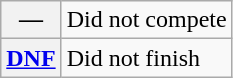<table class="wikitable">
<tr>
<th scope="row">—</th>
<td>Did not compete</td>
</tr>
<tr>
<th scope="row"><a href='#'>DNF</a></th>
<td>Did not finish</td>
</tr>
</table>
